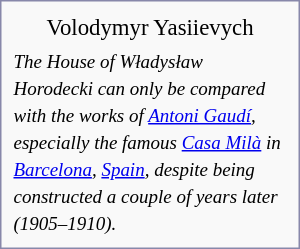<table cellpadding="1"  style="float:left; border:1px solid #8888aa; padding:5px; font-size:95%; margin:0 15px 0 0; background:#f9f9f9; width:200px;">
<tr>
<td style=" text-align: center;">Volodymyr Yasiievych</td>
</tr>
<tr>
<td><small><em>The House of Władysław Horodecki can only be compared with the works of <a href='#'>Antoni Gaudí</a>, especially the famous <a href='#'>Casa Milà</a> in <a href='#'>Barcelona</a>, <a href='#'>Spain</a>, despite being constructed a couple of years later (1905–1910).</em></small></td>
</tr>
</table>
